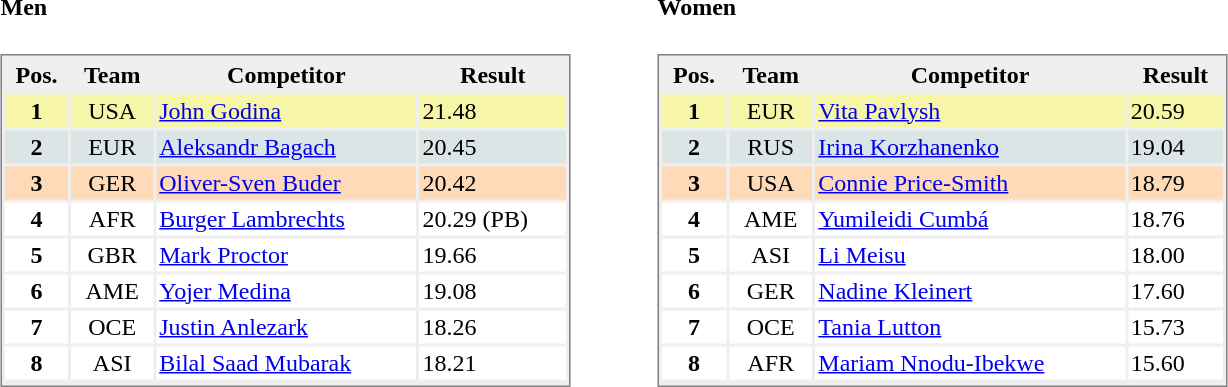<table>
<tr>
<td valign="top"><br><h4>Men</h4><table style="border-style:solid;border-width:1px;border-color:#808080;background-color:#EFEFEF" cellspacing="2" cellpadding="2" width="380px">
<tr bgcolor="#EFEFEF">
<th>Pos.</th>
<th>Team</th>
<th>Competitor</th>
<th>Result</th>
</tr>
<tr align="center" valign="top" bgcolor="#F7F6A8">
<th>1</th>
<td>USA</td>
<td align="left"><a href='#'>John Godina</a></td>
<td align="left">21.48</td>
</tr>
<tr align="center" valign="top" bgcolor="#DCE5E5">
<th>2</th>
<td>EUR</td>
<td align="left"><a href='#'>Aleksandr Bagach</a></td>
<td align="left">20.45</td>
</tr>
<tr align="center" valign="top" bgcolor="#FFDAB9">
<th>3</th>
<td>GER</td>
<td align="left"><a href='#'>Oliver-Sven Buder</a></td>
<td align="left">20.42</td>
</tr>
<tr align="center" valign="top" bgcolor="#FFFFFF">
<th>4</th>
<td>AFR</td>
<td align="left"><a href='#'>Burger Lambrechts</a></td>
<td align="left">20.29 (PB)</td>
</tr>
<tr align="center" valign="top" bgcolor="#FFFFFF">
<th>5</th>
<td>GBR</td>
<td align="left"><a href='#'>Mark Proctor</a></td>
<td align="left">19.66</td>
</tr>
<tr align="center" valign="top" bgcolor="#FFFFFF">
<th>6</th>
<td>AME</td>
<td align="left"><a href='#'>Yojer Medina</a></td>
<td align="left">19.08</td>
</tr>
<tr align="center" valign="top" bgcolor="#FFFFFF">
<th>7</th>
<td>OCE</td>
<td align="left"><a href='#'>Justin Anlezark</a></td>
<td align="left">18.26</td>
</tr>
<tr align="center" valign="top" bgcolor="#FFFFFF">
<th>8</th>
<td>ASI</td>
<td align="left"><a href='#'>Bilal Saad Mubarak</a></td>
<td align="left">18.21</td>
</tr>
<tr align="center" valign="top" bgcolor="#FFFFFF">
</tr>
</table>
</td>
<td width="50"> </td>
<td valign="top"><br><h4>Women</h4><table style="border-style:solid;border-width:1px;border-color:#808080;background-color:#EFEFEF" cellspacing="2" cellpadding="2" width="380px">
<tr bgcolor="#EFEFEF">
<th>Pos.</th>
<th>Team</th>
<th>Competitor</th>
<th>Result</th>
</tr>
<tr align="center" valign="top" bgcolor="#F7F6A8">
<th>1</th>
<td>EUR</td>
<td align="left"><a href='#'>Vita Pavlysh</a></td>
<td align="left">20.59</td>
</tr>
<tr align="center" valign="top" bgcolor="#DCE5E5">
<th>2</th>
<td>RUS</td>
<td align="left"><a href='#'>Irina Korzhanenko</a></td>
<td align="left">19.04</td>
</tr>
<tr align="center" valign="top" bgcolor="#FFDAB9">
<th>3</th>
<td>USA</td>
<td align="left"><a href='#'>Connie Price-Smith</a></td>
<td align="left">18.79</td>
</tr>
<tr align="center" valign="top" bgcolor="#FFFFFF">
<th>4</th>
<td>AME</td>
<td align="left"><a href='#'>Yumileidi Cumbá</a></td>
<td align="left">18.76</td>
</tr>
<tr align="center" valign="top" bgcolor="#FFFFFF">
<th>5</th>
<td>ASI</td>
<td align="left"><a href='#'>Li Meisu</a></td>
<td align="left">18.00</td>
</tr>
<tr align="center" valign="top" bgcolor="#FFFFFF">
<th>6</th>
<td>GER</td>
<td align="left"><a href='#'>Nadine Kleinert</a></td>
<td align="left">17.60</td>
</tr>
<tr align="center" valign="top" bgcolor="#FFFFFF">
<th>7</th>
<td>OCE</td>
<td align="left"><a href='#'>Tania Lutton</a></td>
<td align="left">15.73</td>
</tr>
<tr align="center" valign="top" bgcolor="#FFFFFF">
<th>8</th>
<td>AFR</td>
<td align="left"><a href='#'>Mariam Nnodu-Ibekwe</a></td>
<td align="left">15.60</td>
</tr>
<tr align="center" valign="top" bgcolor="#FFFFFF">
</tr>
</table>
</td>
</tr>
</table>
